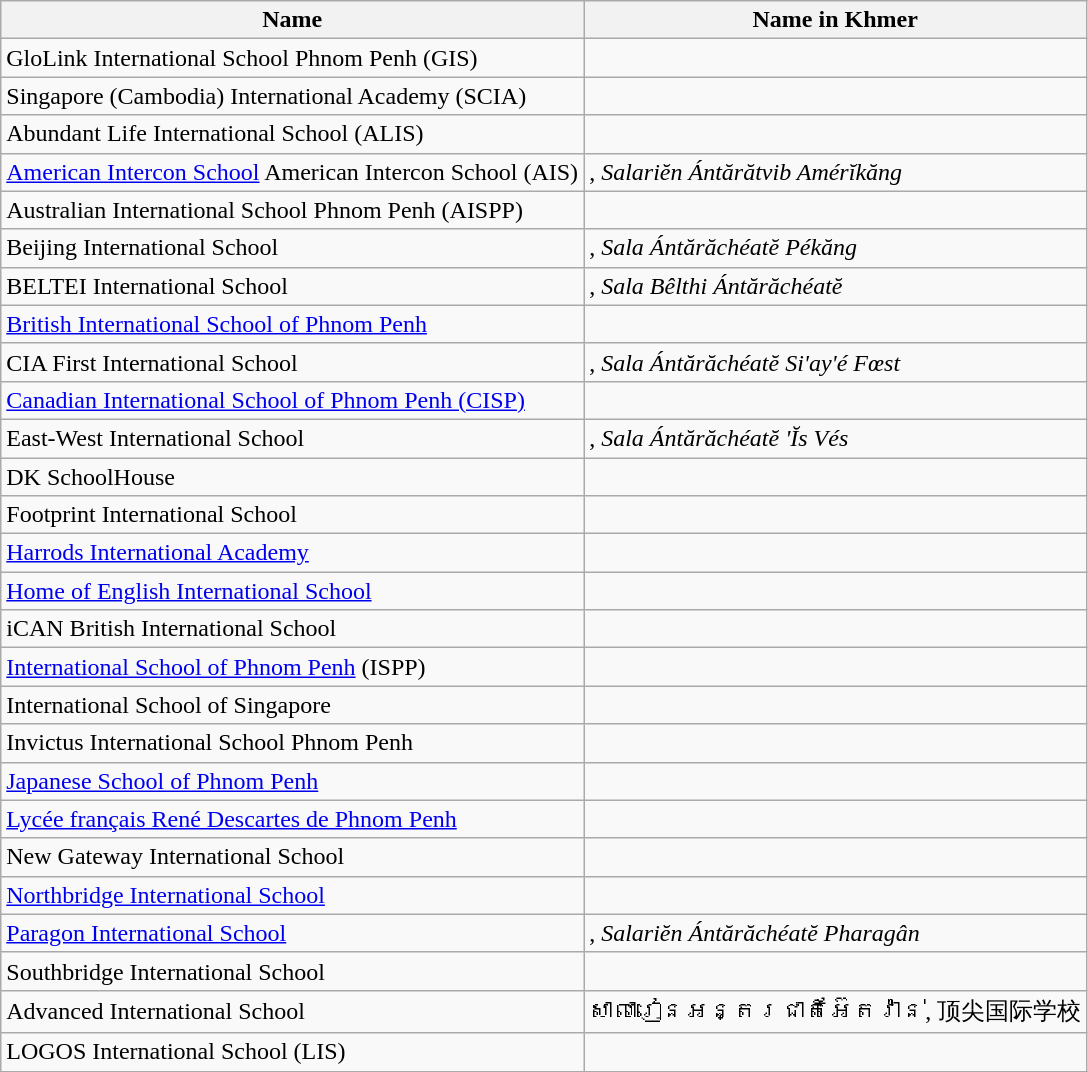<table class="wikitable sortable" style="text-align:left">
<tr>
<th>Name</th>
<th>Name in Khmer</th>
</tr>
<tr>
<td>GloLink International School Phnom Penh (GIS)</td>
<td></td>
</tr>
<tr>
<td>Singapore (Cambodia) International Academy (SCIA)</td>
<td></td>
</tr>
<tr>
<td>Abundant Life International School (ALIS)</td>
<td></td>
</tr>
<tr>
<td><a href='#'>American Intercon School</a> American Intercon School (AIS)</td>
<td>, <em>Salariĕn Ántărătvib Amérĭkăng</em></td>
</tr>
<tr>
<td>Australian International School Phnom Penh (AISPP)</td>
<td></td>
</tr>
<tr>
<td>Beijing International School</td>
<td>, <em>Sala Ántărăchéatĕ Pékăng</em></td>
</tr>
<tr>
<td>BELTEI International School</td>
<td>, <em>Sala Bêlthi Ántărăchéatĕ</em></td>
</tr>
<tr>
<td><a href='#'>British International School of Phnom Penh</a></td>
<td></td>
</tr>
<tr>
<td>CIA First International School</td>
<td>, <em>Sala Ántărăchéatĕ Si'ay'é Fœst</em></td>
</tr>
<tr>
<td><a href='#'>Canadian International School of Phnom Penh (CISP)</a></td>
<td></td>
</tr>
<tr>
<td>East-West International School</td>
<td>, <em>Sala Ántărăchéatĕ 'Ĭs Vés</em></td>
</tr>
<tr>
<td>DK SchoolHouse</td>
<td>  </td>
</tr>
<tr>
<td>Footprint International School</td>
<td></td>
</tr>
<tr>
<td><a href='#'>Harrods International Academy</a></td>
<td></td>
</tr>
<tr>
<td><a href='#'>Home of English International School</a></td>
<td></td>
</tr>
<tr>
<td>iCAN British International School</td>
<td></td>
</tr>
<tr>
<td><a href='#'>International School of Phnom Penh</a> (ISPP)</td>
<td></td>
</tr>
<tr>
<td>International School of Singapore</td>
<td></td>
</tr>
<tr>
<td>Invictus International School Phnom Penh</td>
<td></td>
</tr>
<tr>
<td><a href='#'>Japanese School of Phnom Penh</a></td>
<td></td>
</tr>
<tr>
<td><a href='#'>Lycée français René Descartes de Phnom Penh</a></td>
<td></td>
</tr>
<tr>
<td>New Gateway International School</td>
<td></td>
</tr>
<tr>
<td><a href='#'>Northbridge International School</a></td>
<td></td>
</tr>
<tr>
<td><a href='#'>Paragon International School</a></td>
<td>, <em>Salariĕn Ántărăchéatĕ Pharagân</em></td>
</tr>
<tr>
<td>Southbridge International School</td>
<td></td>
</tr>
<tr>
<td>Advanced International School</td>
<td>សាលារៀនអន្តរជាតិអ៊ែតវ៉ាន់, 顶尖国际学校</td>
</tr>
<tr>
<td>LOGOS International School (LIS)</td>
<td></td>
</tr>
<tr>
</tr>
</table>
